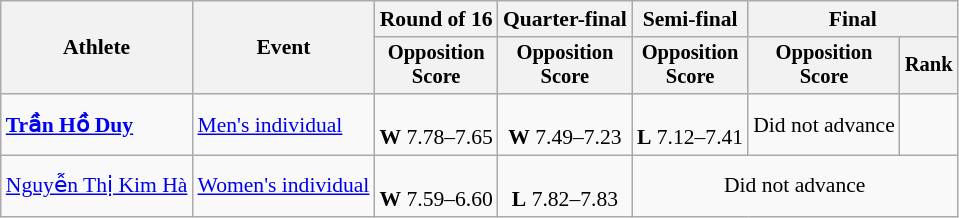<table class=wikitable style=font-size:90%;text-align:center>
<tr>
<th rowspan=2>Athlete</th>
<th rowspan=2>Event</th>
<th>Round of 16</th>
<th>Quarter-final</th>
<th>Semi-final</th>
<th colspan=2>Final</th>
</tr>
<tr style=font-size:95%>
<th>Opposition<br>Score</th>
<th>Opposition<br>Score</th>
<th>Opposition<br>Score</th>
<th>Opposition<br>Score</th>
<th>Rank</th>
</tr>
<tr>
<td align=left><strong><a href='#'>Trần Hồ Duy</a></strong></td>
<td align=left><a href='#'>Men's individual</a></td>
<td><br><strong>W</strong> 7.78–7.65</td>
<td><br><strong>W</strong> 7.49–7.23</td>
<td><br><strong>L</strong> 7.12–7.41</td>
<td>Did not advance</td>
<td></td>
</tr>
<tr>
<td align=left><a href='#'>Nguyễn Thị Kim Hà</a></td>
<td align=left><a href='#'>Women's individual</a></td>
<td><br><strong>W</strong> 7.59–6.60</td>
<td><br><strong>L</strong> 7.82–7.83</td>
<td colspan=3>Did not advance</td>
</tr>
</table>
